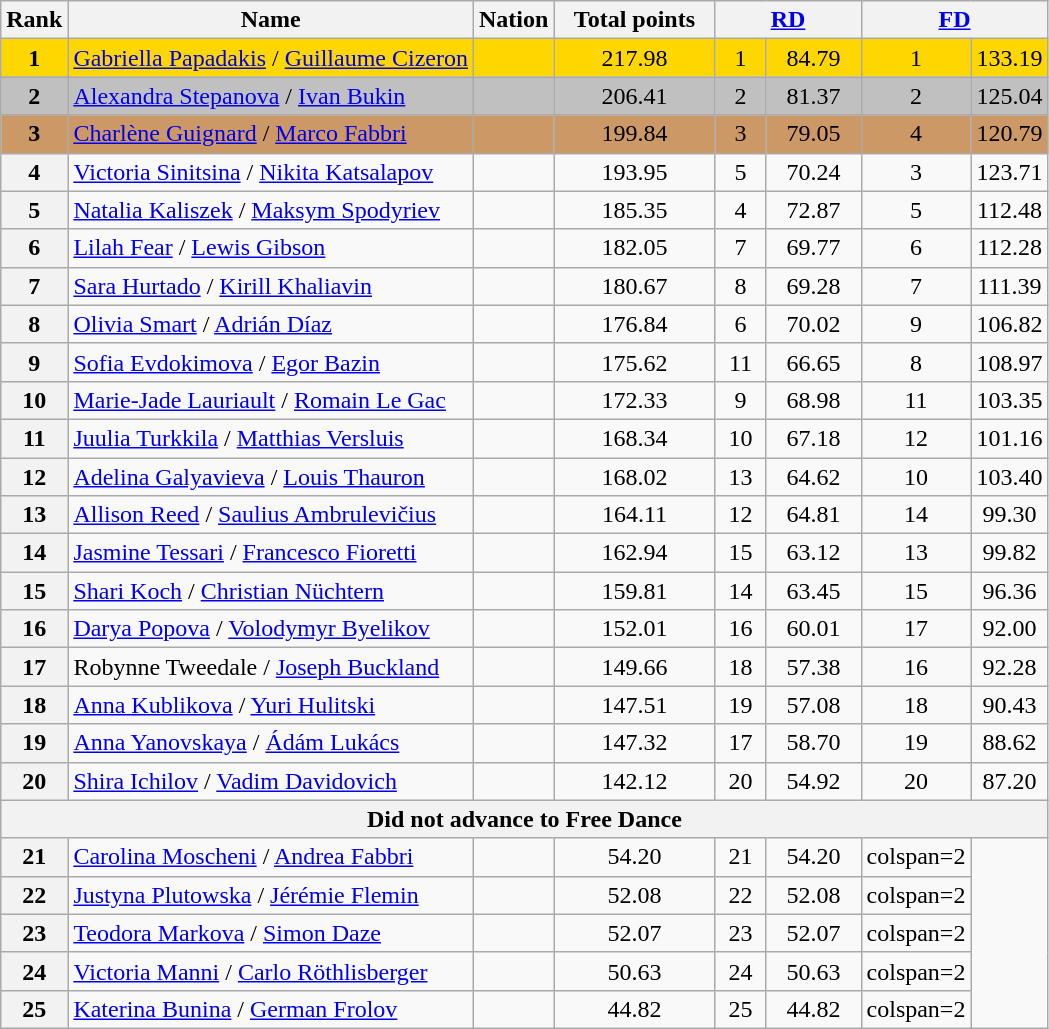<table class="wikitable sortable">
<tr>
<th>Rank</th>
<th>Name</th>
<th>Nation</th>
<th width="100px">Total points</th>
<th colspan="2" width="90px"><a href='#'>RD</a></th>
<th colspan="2" width="90px"><a href='#'>FD</a></th>
</tr>
<tr bgcolor="gold">
<td align="center" bgcolor="gold"><strong>1</strong></td>
<td><a href='#'>Gabriella Papadakis</a> / <a href='#'>Guillaume Cizeron</a></td>
<td></td>
<td align="center">217.98</td>
<td align="center">1</td>
<td align="center">84.79</td>
<td align="center">1</td>
<td align="center">133.19</td>
</tr>
<tr bgcolor="silver">
<td align="center" bgcolor="silver"><strong>2</strong></td>
<td><a href='#'>Alexandra Stepanova</a> / <a href='#'>Ivan Bukin</a></td>
<td></td>
<td align="center">206.41</td>
<td align="center">2</td>
<td align="center">81.37</td>
<td align="center">2</td>
<td align="center">125.04</td>
</tr>
<tr bgcolor="#cc9966">
<td align="center" bgcolor="#cc9966"><strong>3</strong></td>
<td><a href='#'>Charlène Guignard</a> / <a href='#'>Marco Fabbri</a></td>
<td></td>
<td align="center">199.84</td>
<td align="center">3</td>
<td align="center">79.05</td>
<td align="center">4</td>
<td align="center">120.79</td>
</tr>
<tr>
<th>4</th>
<td><a href='#'>Victoria Sinitsina</a> / <a href='#'>Nikita Katsalapov</a></td>
<td></td>
<td align="center">193.95</td>
<td align="center">5</td>
<td align="center">70.24</td>
<td align="center">3</td>
<td align="center">123.71</td>
</tr>
<tr>
<th>5</th>
<td><a href='#'>Natalia Kaliszek</a> / <a href='#'>Maksym Spodyriev</a></td>
<td></td>
<td align="center">185.35</td>
<td align="center">4</td>
<td align="center">72.87</td>
<td align="center">5</td>
<td align="center">112.48</td>
</tr>
<tr>
<th>6</th>
<td><a href='#'>Lilah Fear</a> / <a href='#'>Lewis Gibson</a></td>
<td></td>
<td align="center">182.05</td>
<td align="center">7</td>
<td align="center">69.77</td>
<td align="center">6</td>
<td align="center">112.28</td>
</tr>
<tr>
<th>7</th>
<td><a href='#'>Sara Hurtado</a> / <a href='#'>Kirill Khaliavin</a></td>
<td></td>
<td align="center">180.67</td>
<td align="center">8</td>
<td align="center">69.28</td>
<td align="center">7</td>
<td align="center">111.39</td>
</tr>
<tr>
<th>8</th>
<td><a href='#'>Olivia Smart</a> / <a href='#'>Adrián Díaz</a></td>
<td></td>
<td align="center">176.84</td>
<td align="center">6</td>
<td align="center">70.02</td>
<td align="center">9</td>
<td align="center">106.82</td>
</tr>
<tr>
<th>9</th>
<td><a href='#'>Sofia Evdokimova</a> / <a href='#'>Egor Bazin</a></td>
<td></td>
<td align="center">175.62</td>
<td align="center">11</td>
<td align="center">66.65</td>
<td align="center">8</td>
<td align="center">108.97</td>
</tr>
<tr>
<th>10</th>
<td><a href='#'>Marie-Jade Lauriault</a> / <a href='#'>Romain Le Gac</a></td>
<td></td>
<td align="center">172.33</td>
<td align="center">9</td>
<td align="center">68.98</td>
<td align="center">11</td>
<td align="center">103.35</td>
</tr>
<tr>
<th>11</th>
<td><a href='#'>Juulia Turkkila</a> / <a href='#'>Matthias Versluis</a></td>
<td></td>
<td align="center">168.34</td>
<td align="center">10</td>
<td align="center">67.18</td>
<td align="center">12</td>
<td align="center">101.16</td>
</tr>
<tr>
<th>12</th>
<td><a href='#'>Adelina Galyavieva</a> / <a href='#'>Louis Thauron</a></td>
<td></td>
<td align="center">168.02</td>
<td align="center">13</td>
<td align="center">64.62</td>
<td align="center">10</td>
<td align="center">103.40</td>
</tr>
<tr>
<th>13</th>
<td><a href='#'>Allison Reed</a> / <a href='#'>Saulius Ambrulevičius</a></td>
<td></td>
<td align="center">164.11</td>
<td align="center">12</td>
<td align="center">64.81</td>
<td align="center">14</td>
<td align="center">99.30</td>
</tr>
<tr>
<th>14</th>
<td><a href='#'>Jasmine Tessari</a> / <a href='#'>Francesco Fioretti</a></td>
<td></td>
<td align="center">162.94</td>
<td align="center">15</td>
<td align="center">63.12</td>
<td align="center">13</td>
<td align="center">99.82</td>
</tr>
<tr>
<th>15</th>
<td><a href='#'>Shari Koch</a> / <a href='#'>Christian Nüchtern</a></td>
<td></td>
<td align="center">159.81</td>
<td align="center">14</td>
<td align="center">63.45</td>
<td align="center">15</td>
<td align="center">96.36</td>
</tr>
<tr>
<th>16</th>
<td><a href='#'>Darya Popova</a> / <a href='#'>Volodymyr Byelikov</a></td>
<td></td>
<td align="center">152.01</td>
<td align="center">16</td>
<td align="center">60.01</td>
<td align="center">17</td>
<td align="center">92.00</td>
</tr>
<tr>
<th>17</th>
<td>Robynne Tweedale / <a href='#'>Joseph Buckland</a></td>
<td></td>
<td align="center">149.66</td>
<td align="center">18</td>
<td align="center">57.38</td>
<td align="center">16</td>
<td align="center">92.28</td>
</tr>
<tr>
<th>18</th>
<td><a href='#'>Anna Kublikova</a> / <a href='#'>Yuri Hulitski</a></td>
<td></td>
<td align="center">147.51</td>
<td align="center">19</td>
<td align="center">57.08</td>
<td align="center">18</td>
<td align="center">90.43</td>
</tr>
<tr>
<th>19</th>
<td><a href='#'>Anna Yanovskaya</a> / <a href='#'>Ádám Lukács</a></td>
<td></td>
<td align="center">147.32</td>
<td align="center">17</td>
<td align="center">58.70</td>
<td align="center">19</td>
<td align="center">88.62</td>
</tr>
<tr>
<th>20</th>
<td><a href='#'>Shira Ichilov</a> / <a href='#'>Vadim Davidovich</a></td>
<td></td>
<td align="center">142.12</td>
<td align="center">20</td>
<td align="center">54.92</td>
<td align="center">20</td>
<td align="center">87.20</td>
</tr>
<tr>
<th colspan=8>Did not advance to Free Dance</th>
</tr>
<tr>
<th>21</th>
<td><a href='#'>Carolina Moscheni</a> / <a href='#'>Andrea Fabbri</a></td>
<td></td>
<td align="center">54.20</td>
<td align="center">21</td>
<td align="center">54.20</td>
<td>colspan=2 </td>
</tr>
<tr>
<th>22</th>
<td><a href='#'>Justyna Plutowska</a> / <a href='#'>Jérémie Flemin</a></td>
<td></td>
<td align="center">52.08</td>
<td align="center">22</td>
<td align="center">52.08</td>
<td>colspan=2 </td>
</tr>
<tr>
<th>23</th>
<td><a href='#'>Teodora Markova</a> / <a href='#'>Simon Daze</a></td>
<td></td>
<td align="center">52.07</td>
<td align="center">23</td>
<td align="center">52.07</td>
<td>colspan=2 </td>
</tr>
<tr>
<th>24</th>
<td><a href='#'>Victoria Manni</a> / <a href='#'>Carlo Röthlisberger</a></td>
<td></td>
<td align="center">50.63</td>
<td align="center">24</td>
<td align="center">50.63</td>
<td>colspan=2 </td>
</tr>
<tr>
<th>25</th>
<td><a href='#'>Katerina Bunina</a> / <a href='#'>German Frolov</a></td>
<td></td>
<td align="center">44.82</td>
<td align="center">25</td>
<td align="center">44.82</td>
<td>colspan=2 </td>
</tr>
</table>
